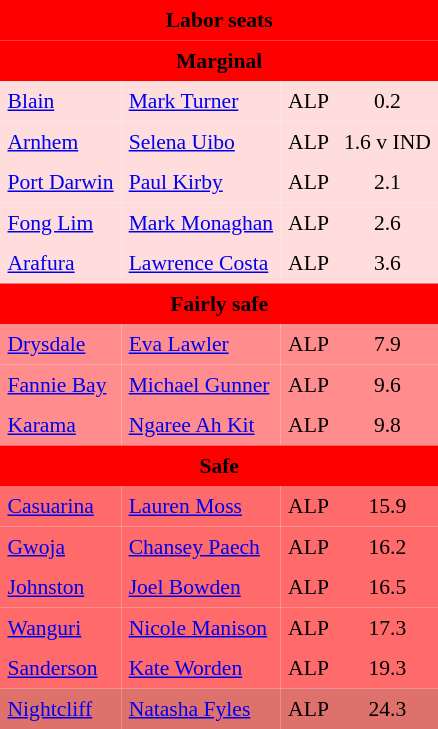<table class="toccolours" cellpadding="5" cellspacing="0" style="float:left; margin-right:.5em; margin-top:.4em; font-size:90%;">
<tr>
<td colspan="4"  style="text-align:center; background:red;"><span><strong>Labor seats</strong></span></td>
</tr>
<tr>
<td colspan="4"  style="text-align:center; background:red;"><span><strong>Marginal</strong></span></td>
</tr>
<tr>
<td style="text-align:left; background:#fdd;"><a href='#'>Blain</a></td>
<td style="text-align:left; background:#fdd;"><a href='#'>Mark Turner</a></td>
<td style="text-align:left; background:#fdd;">ALP</td>
<td style="text-align:center; background:#fdd;">0.2</td>
</tr>
<tr>
<td style="text-align:left; background:#fdd;"><a href='#'>Arnhem</a></td>
<td style="text-align:left; background:#fdd;"><a href='#'>Selena Uibo</a></td>
<td style="text-align:left; background:#fdd;">ALP</td>
<td style="text-align:center; background:#fdd;">1.6 v IND</td>
</tr>
<tr>
<td style="text-align:left; background:#fdd;"><a href='#'>Port Darwin</a></td>
<td style="text-align:left; background:#fdd;"><a href='#'>Paul Kirby</a></td>
<td style="text-align:left; background:#fdd;">ALP</td>
<td style="text-align:center; background:#fdd;">2.1</td>
</tr>
<tr>
<td style="text-align:left; background:#fdd;"><a href='#'>Fong Lim</a></td>
<td style="text-align:left; background:#fdd;"><a href='#'>Mark Monaghan</a></td>
<td style="text-align:left; background:#fdd;">ALP</td>
<td style="text-align:center; background:#fdd;">2.6</td>
</tr>
<tr>
<td style="text-align:left; background:#fdd;"><a href='#'>Arafura</a></td>
<td style="text-align:left; background:#fdd;"><a href='#'>Lawrence Costa</a></td>
<td style="text-align:left; background:#fdd;">ALP</td>
<td style="text-align:center; background:#fdd;">3.6</td>
</tr>
<tr>
<td colspan="4"  style="text-align:center; background:red;"><span><strong>Fairly safe</strong></span></td>
</tr>
<tr>
</tr>
<tr>
<td style="text-align:left; background:#ff8d8d;"><a href='#'>Drysdale</a></td>
<td style="text-align:left; background:#ff8d8d;"><a href='#'>Eva Lawler</a></td>
<td style="text-align:left; background:#ff8d8d;">ALP</td>
<td style="text-align:center; background:#ff8d8d;">7.9</td>
</tr>
<tr>
<td style="text-align:left; background:#ff8d8d;"><a href='#'>Fannie Bay</a></td>
<td style="text-align:left; background:#ff8d8d;"><a href='#'>Michael Gunner</a></td>
<td style="text-align:left; background:#ff8d8d;">ALP</td>
<td style="text-align:center; background:#ff8d8d;">9.6</td>
</tr>
<tr>
<td style="text-align:left; background:#ff8d8d;"><a href='#'>Karama</a></td>
<td style="text-align:left; background:#ff8d8d;"><a href='#'>Ngaree Ah Kit</a></td>
<td style="text-align:left; background:#ff8d8d;">ALP</td>
<td style="text-align:center; background:#ff8d8d;">9.8</td>
</tr>
<tr>
<td colspan="4"  style="text-align:center; background:red;"><span><strong>Safe</strong></span></td>
</tr>
<tr>
<td style="text-align:left; background:#ff6b6b;"><a href='#'>Casuarina</a></td>
<td style="text-align:left; background:#ff6b6b;"><a href='#'>Lauren Moss</a></td>
<td style="text-align:left; background:#ff6b6b;">ALP</td>
<td style="text-align:center; background:#ff6b6b;">15.9</td>
</tr>
<tr>
<td style="text-align:left; background:#ff6b6b;"><a href='#'>Gwoja</a></td>
<td style="text-align:left; background:#ff6b6b;"><a href='#'>Chansey Paech</a></td>
<td style="text-align:left; background:#ff6b6b;">ALP</td>
<td style="text-align:center; background:#ff6b6b;">16.2</td>
</tr>
<tr>
<td style="text-align:left; background:#ff6b6b;"><a href='#'>Johnston</a></td>
<td style="text-align:left; background:#ff6b6b;"><a href='#'>Joel Bowden</a></td>
<td style="text-align:left; background:#ff6b6b;">ALP</td>
<td style="text-align:center; background:#ff6b6b;">16.5</td>
</tr>
<tr>
<td style="text-align:left; background:#ff6b6b;"><a href='#'>Wanguri</a></td>
<td style="text-align:left; background:#ff6b6b;"><a href='#'>Nicole Manison</a></td>
<td style="text-align:left; background:#ff6b6b;">ALP</td>
<td style="text-align:center; background:#ff6b6b;">17.3</td>
</tr>
<tr>
<td style="text-align:left; background:#ff6b6b;"><a href='#'>Sanderson</a></td>
<td style="text-align:left; background:#ff6b6b;"><a href='#'>Kate Worden</a></td>
<td style="text-align:left; background:#ff6b6b;">ALP</td>
<td style="text-align:center; background:#ff6b6b;">19.3</td>
</tr>
<tr>
<td style="text-align:left; background:#df716d;"><a href='#'>Nightcliff</a></td>
<td style="text-align:left; background:#df716d;"><a href='#'>Natasha Fyles</a></td>
<td style="text-align:left; background:#df716d;">ALP</td>
<td style="text-align:center; background:#df716d;">24.3</td>
</tr>
</table>
